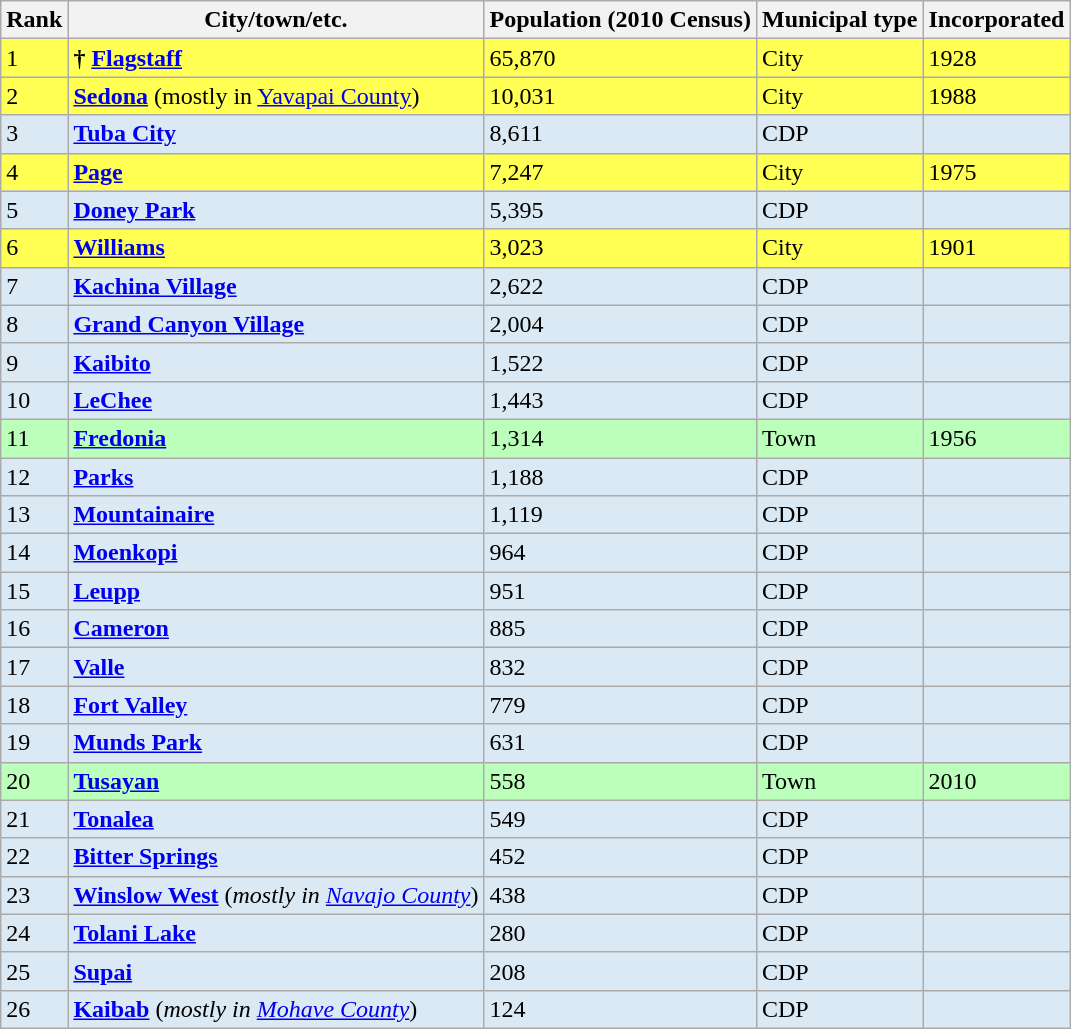<table class="wikitable sortable">
<tr>
<th>Rank</th>
<th>City/town/etc.</th>
<th>Population (2010 Census)</th>
<th>Municipal type</th>
<th>Incorporated</th>
</tr>
<tr style="background:#ffff54;">
<td>1</td>
<td><strong>† <a href='#'>Flagstaff</a></strong></td>
<td>65,870</td>
<td>City</td>
<td>1928</td>
</tr>
<tr style="background:#ffff54;">
<td>2</td>
<td><strong><a href='#'>Sedona</a></strong> (mostly in <a href='#'>Yavapai County</a>)</td>
<td>10,031</td>
<td>City</td>
<td>1988</td>
</tr>
<tr style="background:#dbe9f4;">
<td>3</td>
<td><strong><a href='#'>Tuba City</a></strong></td>
<td>8,611</td>
<td>CDP</td>
<td></td>
</tr>
<tr style="background:#ffff54;">
<td>4</td>
<td><strong><a href='#'>Page</a></strong></td>
<td>7,247</td>
<td>City</td>
<td>1975</td>
</tr>
<tr style="background:#dbe9f4;">
<td>5</td>
<td><strong><a href='#'>Doney Park</a></strong></td>
<td>5,395</td>
<td>CDP</td>
<td></td>
</tr>
<tr style="background:#ffff54;">
<td>6</td>
<td><strong><a href='#'>Williams</a></strong></td>
<td>3,023</td>
<td>City</td>
<td>1901</td>
</tr>
<tr style="background:#dbe9f4;">
<td>7</td>
<td><strong><a href='#'>Kachina Village</a></strong></td>
<td>2,622</td>
<td>CDP</td>
<td></td>
</tr>
<tr style="background:#dbe9f4;">
<td>8</td>
<td><strong><a href='#'>Grand Canyon Village</a></strong></td>
<td>2,004</td>
<td>CDP</td>
<td></td>
</tr>
<tr style="background:#dbe9f4;">
<td>9</td>
<td><strong><a href='#'>Kaibito</a></strong></td>
<td>1,522</td>
<td>CDP</td>
<td></td>
</tr>
<tr style="background:#dbe9f4;">
<td>10</td>
<td><strong><a href='#'>LeChee</a></strong></td>
<td>1,443</td>
<td>CDP</td>
<td></td>
</tr>
<tr style="background:#bfb;">
<td>11</td>
<td><strong><a href='#'>Fredonia</a></strong></td>
<td>1,314</td>
<td>Town</td>
<td>1956</td>
</tr>
<tr style="background:#dbe9f4;">
<td>12</td>
<td><strong><a href='#'>Parks</a></strong></td>
<td>1,188</td>
<td>CDP</td>
<td></td>
</tr>
<tr style="background:#dbe9f4;">
<td>13</td>
<td><strong><a href='#'>Mountainaire</a></strong></td>
<td>1,119</td>
<td>CDP</td>
<td></td>
</tr>
<tr style="background:#dbe9f4;">
<td>14</td>
<td><strong><a href='#'>Moenkopi</a></strong></td>
<td>964</td>
<td>CDP</td>
<td></td>
</tr>
<tr style="background:#dbe9f4;">
<td>15</td>
<td><strong><a href='#'>Leupp</a></strong></td>
<td>951</td>
<td>CDP</td>
<td></td>
</tr>
<tr style="background:#dbe9f4;">
<td>16</td>
<td><strong><a href='#'>Cameron</a></strong></td>
<td>885</td>
<td>CDP</td>
<td></td>
</tr>
<tr style="background:#dbe9f4;">
<td>17</td>
<td><strong><a href='#'>Valle</a></strong></td>
<td>832</td>
<td>CDP</td>
<td></td>
</tr>
<tr style="background:#dbe9f4;">
<td>18</td>
<td><strong><a href='#'>Fort Valley</a></strong></td>
<td>779</td>
<td>CDP</td>
<td></td>
</tr>
<tr style="background:#dbe9f4;">
<td>19</td>
<td><strong><a href='#'>Munds Park</a></strong></td>
<td>631</td>
<td>CDP</td>
<td></td>
</tr>
<tr style="background:#bfb;">
<td>20</td>
<td><strong><a href='#'>Tusayan</a></strong></td>
<td>558</td>
<td>Town</td>
<td>2010</td>
</tr>
<tr style="background:#dbe9f4;">
<td>21</td>
<td><strong><a href='#'>Tonalea</a></strong></td>
<td>549</td>
<td>CDP</td>
<td></td>
</tr>
<tr style="background:#dbe9f4;">
<td>22</td>
<td><strong><a href='#'>Bitter Springs</a></strong></td>
<td>452</td>
<td>CDP</td>
<td></td>
</tr>
<tr style="background:#dbe9f4;">
<td>23</td>
<td><strong><a href='#'>Winslow West</a></strong> (<em>mostly in <a href='#'>Navajo County</a></em>)</td>
<td>438</td>
<td>CDP</td>
<td></td>
</tr>
<tr style="background:#dbe9f4;">
<td>24</td>
<td><strong><a href='#'>Tolani Lake</a></strong></td>
<td>280</td>
<td>CDP</td>
<td></td>
</tr>
<tr style="background:#dbe9f4;">
<td>25</td>
<td><strong><a href='#'>Supai</a></strong></td>
<td>208</td>
<td>CDP</td>
<td></td>
</tr>
<tr style="background:#dbe9f4;">
<td>26</td>
<td><strong><a href='#'>Kaibab</a></strong> (<em>mostly in <a href='#'>Mohave County</a></em>)</td>
<td>124</td>
<td>CDP</td>
<td></td>
</tr>
</table>
